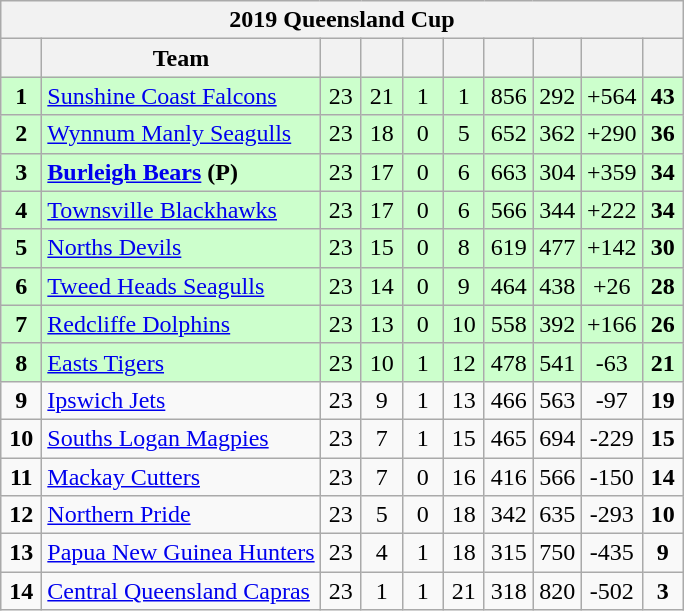<table class="wikitable" style="text-align:center;">
<tr>
<th colspan="11">2019 Queensland Cup</th>
</tr>
<tr>
<th width="20"></th>
<th>Team</th>
<th width="20"></th>
<th width="20"></th>
<th width="20"></th>
<th width="20"></th>
<th width="25"></th>
<th width="25"></th>
<th width="30"></th>
<th width="20"></th>
</tr>
<tr style="background: #ccffcc;">
<td><strong>1</strong></td>
<td style="text-align:left;"> <a href='#'>Sunshine Coast Falcons</a></td>
<td>23</td>
<td>21</td>
<td>1</td>
<td>1</td>
<td>856</td>
<td>292</td>
<td>+564</td>
<td><strong>43</strong></td>
</tr>
<tr style="background: #ccffcc;">
<td><strong>2</strong></td>
<td style="text-align:left;"> <a href='#'>Wynnum Manly Seagulls</a></td>
<td>23</td>
<td>18</td>
<td>0</td>
<td>5</td>
<td>652</td>
<td>362</td>
<td>+290</td>
<td><strong>36</strong></td>
</tr>
<tr style="background: #ccffcc;">
<td><strong>3</strong></td>
<td style="text-align:left;"> <strong><a href='#'>Burleigh Bears</a> (P)</strong></td>
<td>23</td>
<td>17</td>
<td>0</td>
<td>6</td>
<td>663</td>
<td>304</td>
<td>+359</td>
<td><strong>34</strong></td>
</tr>
<tr style="background: #ccffcc;">
<td><strong>4</strong></td>
<td style="text-align:left;"> <a href='#'>Townsville Blackhawks</a></td>
<td>23</td>
<td>17</td>
<td>0</td>
<td>6</td>
<td>566</td>
<td>344</td>
<td>+222</td>
<td><strong>34</strong></td>
</tr>
<tr style="background: #ccffcc;">
<td><strong>5</strong></td>
<td style="text-align:left;"> <a href='#'>Norths Devils</a></td>
<td>23</td>
<td>15</td>
<td>0</td>
<td>8</td>
<td>619</td>
<td>477</td>
<td>+142</td>
<td><strong>30</strong></td>
</tr>
<tr style="background: #ccffcc;">
<td><strong>6</strong></td>
<td style="text-align:left;"> <a href='#'>Tweed Heads Seagulls</a></td>
<td>23</td>
<td>14</td>
<td>0</td>
<td>9</td>
<td>464</td>
<td>438</td>
<td>+26</td>
<td><strong>28</strong></td>
</tr>
<tr style="background: #ccffcc;">
<td><strong>7</strong></td>
<td style="text-align:left;"> <a href='#'>Redcliffe Dolphins</a></td>
<td>23</td>
<td>13</td>
<td>0</td>
<td>10</td>
<td>558</td>
<td>392</td>
<td>+166</td>
<td><strong>26</strong></td>
</tr>
<tr style="background: #ccffcc;">
<td><strong>8</strong></td>
<td style="text-align:left;"> <a href='#'>Easts Tigers</a></td>
<td>23</td>
<td>10</td>
<td>1</td>
<td>12</td>
<td>478</td>
<td>541</td>
<td>-63</td>
<td><strong>21</strong></td>
</tr>
<tr>
<td><strong>9</strong></td>
<td style="text-align:left;"> <a href='#'>Ipswich Jets</a></td>
<td>23</td>
<td>9</td>
<td>1</td>
<td>13</td>
<td>466</td>
<td>563</td>
<td>-97</td>
<td><strong>19</strong></td>
</tr>
<tr>
<td><strong>10</strong></td>
<td style="text-align:left;"> <a href='#'>Souths Logan Magpies</a></td>
<td>23</td>
<td>7</td>
<td>1</td>
<td>15</td>
<td>465</td>
<td>694</td>
<td>-229</td>
<td><strong>15</strong></td>
</tr>
<tr>
<td><strong>11</strong></td>
<td style="text-align:left;"> <a href='#'>Mackay Cutters</a></td>
<td>23</td>
<td>7</td>
<td>0</td>
<td>16</td>
<td>416</td>
<td>566</td>
<td>-150</td>
<td><strong>14</strong></td>
</tr>
<tr>
<td><strong>12</strong></td>
<td style="text-align:left;"> <a href='#'>Northern Pride</a></td>
<td>23</td>
<td>5</td>
<td>0</td>
<td>18</td>
<td>342</td>
<td>635</td>
<td>-293</td>
<td><strong>10</strong></td>
</tr>
<tr>
<td><strong>13</strong></td>
<td style="text-align:left;"> <a href='#'>Papua New Guinea Hunters</a></td>
<td>23</td>
<td>4</td>
<td>1</td>
<td>18</td>
<td>315</td>
<td>750</td>
<td>-435</td>
<td><strong>9</strong></td>
</tr>
<tr>
<td><strong>14</strong></td>
<td style="text-align:left;"> <a href='#'>Central Queensland Capras</a></td>
<td>23</td>
<td>1</td>
<td>1</td>
<td>21</td>
<td>318</td>
<td>820</td>
<td>-502</td>
<td><strong>3</strong></td>
</tr>
</table>
